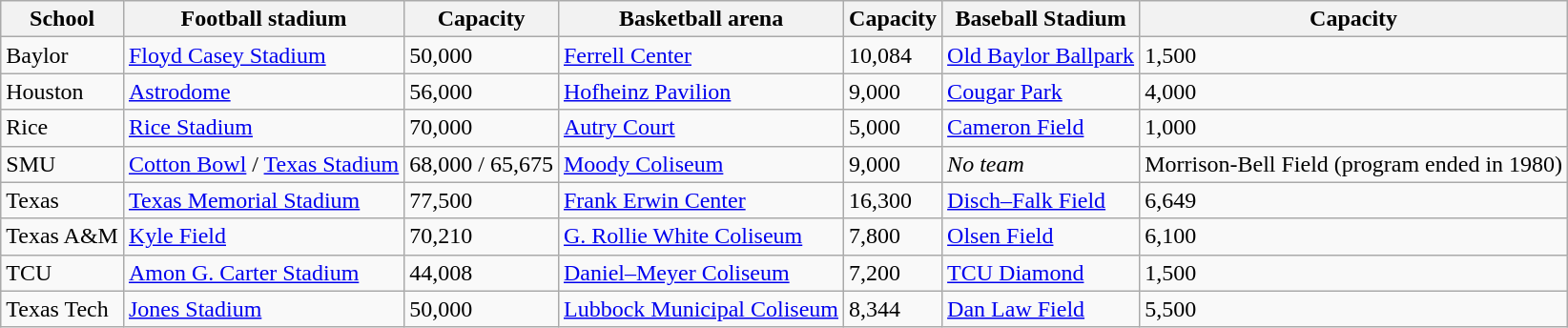<table class="wikitable sortable mw-collapsible">
<tr>
<th>School</th>
<th>Football stadium</th>
<th>Capacity</th>
<th>Basketball arena</th>
<th>Capacity</th>
<th>Baseball Stadium</th>
<th>Capacity</th>
</tr>
<tr>
<td>Baylor</td>
<td><a href='#'>Floyd Casey Stadium</a></td>
<td>50,000</td>
<td><a href='#'>Ferrell Center</a></td>
<td>10,084</td>
<td><a href='#'>Old Baylor Ballpark</a></td>
<td>1,500</td>
</tr>
<tr>
<td>Houston</td>
<td><a href='#'>Astrodome</a></td>
<td>56,000</td>
<td><a href='#'>Hofheinz Pavilion</a></td>
<td>9,000</td>
<td><a href='#'>Cougar Park</a></td>
<td>4,000</td>
</tr>
<tr>
<td>Rice</td>
<td><a href='#'>Rice Stadium</a></td>
<td>70,000</td>
<td><a href='#'>Autry Court</a></td>
<td>5,000</td>
<td><a href='#'>Cameron Field</a></td>
<td>1,000</td>
</tr>
<tr>
<td>SMU</td>
<td><a href='#'>Cotton Bowl</a> / <a href='#'>Texas Stadium</a></td>
<td>68,000 / 65,675</td>
<td><a href='#'>Moody Coliseum</a></td>
<td>9,000</td>
<td><em>No team</em></td>
<td>Morrison-Bell Field (program ended in 1980)</td>
</tr>
<tr>
<td>Texas</td>
<td><a href='#'>Texas Memorial Stadium</a></td>
<td>77,500</td>
<td><a href='#'>Frank Erwin Center</a></td>
<td>16,300</td>
<td><a href='#'>Disch–Falk Field</a></td>
<td>6,649</td>
</tr>
<tr>
<td>Texas A&M</td>
<td><a href='#'>Kyle Field</a></td>
<td>70,210</td>
<td><a href='#'>G. Rollie White Coliseum</a></td>
<td>7,800</td>
<td><a href='#'>Olsen Field</a></td>
<td>6,100</td>
</tr>
<tr>
<td>TCU</td>
<td><a href='#'>Amon G. Carter Stadium</a></td>
<td>44,008</td>
<td><a href='#'>Daniel–Meyer Coliseum</a></td>
<td>7,200</td>
<td><a href='#'>TCU Diamond</a></td>
<td>1,500</td>
</tr>
<tr>
<td>Texas Tech</td>
<td><a href='#'>Jones Stadium</a></td>
<td>50,000</td>
<td><a href='#'>Lubbock Municipal Coliseum</a></td>
<td>8,344</td>
<td><a href='#'>Dan Law Field</a></td>
<td>5,500</td>
</tr>
</table>
